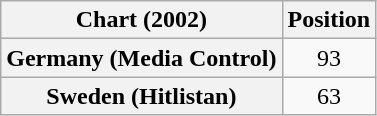<table class="wikitable sortable plainrowheaders" style="text-align:center">
<tr>
<th>Chart (2002)</th>
<th>Position</th>
</tr>
<tr>
<th scope="row">Germany (Media Control)</th>
<td>93</td>
</tr>
<tr>
<th scope="row">Sweden (Hitlistan)</th>
<td>63</td>
</tr>
</table>
